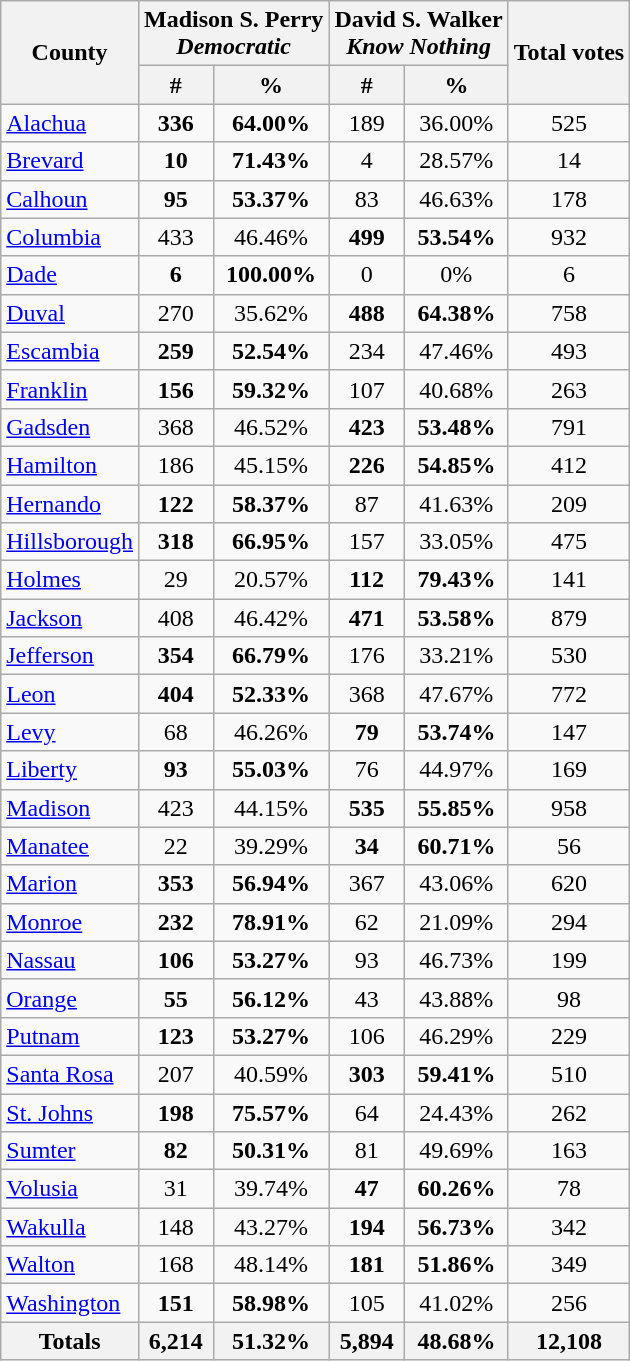<table class="wikitable sortable">
<tr>
<th rowspan="2">County</th>
<th colspan="2" style="text-align: center;" >Madison S. Perry <br> <em>Democratic</em></th>
<th colspan="2" style="text-align: center;" >David S. Walker	 <br><em>Know Nothing</em></th>
<th rowspan="2">Total votes</th>
</tr>
<tr>
<th colspan="1" style="text-align: center;" >#</th>
<th colspan="1" style="text-align: center;" >%</th>
<th colspan="1" style="text-align: center;" >#</th>
<th colspan="1" style="text-align: center;" >%</th>
</tr>
<tr>
<td><a href='#'>Alachua</a></td>
<td align="center"><strong>336</strong></td>
<td align="center"><strong>64.00%</strong></td>
<td align="center">189</td>
<td align="center">36.00%</td>
<td align="center">525</td>
</tr>
<tr>
<td><a href='#'>Brevard</a></td>
<td align="center"><strong>10</strong></td>
<td align="center"><strong>71.43%</strong></td>
<td align="center">4</td>
<td align="center">28.57%</td>
<td align="center">14</td>
</tr>
<tr>
<td><a href='#'>Calhoun</a></td>
<td align="center"><strong>95</strong></td>
<td align="center"><strong>53.37%</strong></td>
<td align="center">83</td>
<td align="center">46.63%</td>
<td align="center">178</td>
</tr>
<tr>
<td><a href='#'>Columbia</a></td>
<td align="center">433</td>
<td align="center">46.46%</td>
<td align="center"><strong>499</strong></td>
<td align="center"><strong>53.54%</strong></td>
<td align="center">932</td>
</tr>
<tr>
<td><a href='#'>Dade</a></td>
<td align="center"><strong>6</strong></td>
<td align="center"><strong>100.00%</strong></td>
<td align="center">0</td>
<td align="center">0%</td>
<td align="center">6</td>
</tr>
<tr>
<td><a href='#'>Duval</a></td>
<td align="center">270</td>
<td align="center">35.62%</td>
<td align="center"><strong>488</strong></td>
<td align="center"><strong>64.38%</strong></td>
<td align="center">758</td>
</tr>
<tr>
<td><a href='#'>Escambia</a></td>
<td align="center"><strong>259</strong></td>
<td align="center"><strong>52.54%</strong></td>
<td align="center">234</td>
<td align="center">47.46%</td>
<td align="center">493</td>
</tr>
<tr>
<td><a href='#'>Franklin</a></td>
<td align="center"><strong>156</strong></td>
<td align="center"><strong>59.32%</strong></td>
<td align="center">107</td>
<td align="center">40.68%</td>
<td align="center">263</td>
</tr>
<tr>
<td><a href='#'>Gadsden</a></td>
<td align="center">368</td>
<td align="center">46.52%</td>
<td align="center"><strong>423</strong></td>
<td align="center"><strong>53.48%</strong></td>
<td align="center">791</td>
</tr>
<tr>
<td><a href='#'>Hamilton</a></td>
<td align="center">186</td>
<td align="center">45.15%</td>
<td align="center"><strong>226</strong></td>
<td align="center"><strong>54.85%</strong></td>
<td align="center">412</td>
</tr>
<tr>
<td><a href='#'>Hernando</a></td>
<td align="center"><strong>122</strong></td>
<td align="center"><strong>58.37%</strong></td>
<td align="center">87</td>
<td align="center">41.63%</td>
<td align="center">209</td>
</tr>
<tr>
<td><a href='#'>Hillsborough</a></td>
<td align="center"><strong>318</strong></td>
<td align="center"><strong>66.95%</strong></td>
<td align="center">157</td>
<td align="center">33.05%</td>
<td align="center">475</td>
</tr>
<tr>
<td><a href='#'>Holmes</a></td>
<td align="center">29</td>
<td align="center">20.57%</td>
<td align="center"><strong>112</strong></td>
<td align="center"><strong>79.43%</strong></td>
<td align="center">141</td>
</tr>
<tr>
<td><a href='#'>Jackson</a></td>
<td align="center">408</td>
<td align="center">46.42%</td>
<td align="center"><strong>471</strong></td>
<td align="center"><strong>53.58%</strong></td>
<td align="center">879</td>
</tr>
<tr>
<td><a href='#'>Jefferson</a></td>
<td align="center"><strong>354</strong></td>
<td align="center"><strong>66.79%</strong></td>
<td align="center">176</td>
<td align="center">33.21%</td>
<td align="center">530</td>
</tr>
<tr>
<td><a href='#'>Leon</a></td>
<td align="center"><strong>404</strong></td>
<td align="center"><strong>52.33%</strong></td>
<td align="center">368</td>
<td align="center">47.67%</td>
<td align="center">772</td>
</tr>
<tr>
<td><a href='#'>Levy</a></td>
<td align="center">68</td>
<td align="center">46.26%</td>
<td align="center"><strong>79</strong></td>
<td align="center"><strong>53.74%</strong></td>
<td align="center">147</td>
</tr>
<tr>
<td><a href='#'>Liberty</a></td>
<td align="center"><strong>93</strong></td>
<td align="center"><strong>55.03%</strong></td>
<td align="center">76</td>
<td align="center">44.97%</td>
<td align="center">169</td>
</tr>
<tr>
<td><a href='#'>Madison</a></td>
<td align="center">423</td>
<td align="center">44.15%</td>
<td align="center"><strong>535</strong></td>
<td align="center"><strong>55.85%</strong></td>
<td align="center">958</td>
</tr>
<tr>
<td><a href='#'>Manatee</a></td>
<td align="center">22</td>
<td align="center">39.29%</td>
<td align="center"><strong>34</strong></td>
<td align="center"><strong>60.71%</strong></td>
<td align="center">56</td>
</tr>
<tr>
<td><a href='#'>Marion</a></td>
<td align="center"><strong>353</strong></td>
<td align="center"><strong>56.94%</strong></td>
<td align="center">367</td>
<td align="center">43.06%</td>
<td align="center">620</td>
</tr>
<tr>
<td><a href='#'>Monroe</a></td>
<td align="center"><strong>232</strong></td>
<td align="center"><strong>78.91%</strong></td>
<td align="center">62</td>
<td align="center">21.09%</td>
<td align="center">294</td>
</tr>
<tr>
<td><a href='#'>Nassau</a></td>
<td align="center"><strong>106</strong></td>
<td align="center"><strong>53.27%</strong></td>
<td align="center">93</td>
<td align="center">46.73%</td>
<td align="center">199</td>
</tr>
<tr>
<td><a href='#'>Orange</a></td>
<td align="center"><strong>55</strong></td>
<td align="center"><strong>56.12%</strong></td>
<td align="center">43</td>
<td align="center">43.88%</td>
<td align="center">98</td>
</tr>
<tr>
<td><a href='#'>Putnam</a></td>
<td align="center"><strong>123</strong></td>
<td align="center"><strong>53.27%</strong></td>
<td align="center">106</td>
<td align="center">46.29%</td>
<td align="center">229</td>
</tr>
<tr>
<td><a href='#'>Santa Rosa</a></td>
<td align="center">207</td>
<td align="center">40.59%</td>
<td align="center"><strong>303</strong></td>
<td align="center"><strong>59.41%</strong></td>
<td align="center">510</td>
</tr>
<tr>
<td><a href='#'>St. Johns</a></td>
<td align="center"><strong>198</strong></td>
<td align="center"><strong>75.57%</strong></td>
<td align="center">64</td>
<td align="center">24.43%</td>
<td align="center">262</td>
</tr>
<tr>
<td><a href='#'>Sumter</a></td>
<td align="center"><strong>82</strong></td>
<td align="center"><strong>50.31%</strong></td>
<td align="center">81</td>
<td align="center">49.69%</td>
<td align="center">163</td>
</tr>
<tr>
<td><a href='#'>Volusia</a></td>
<td align="center">31</td>
<td align="center">39.74%</td>
<td align="center"><strong>47</strong></td>
<td align="center"><strong>60.26%</strong></td>
<td align="center">78</td>
</tr>
<tr>
<td><a href='#'>Wakulla</a></td>
<td align="center">148</td>
<td align="center">43.27%</td>
<td align="center"><strong>194</strong></td>
<td align="center"><strong>56.73%</strong></td>
<td align="center">342</td>
</tr>
<tr>
<td><a href='#'>Walton</a></td>
<td align="center">168</td>
<td align="center">48.14%</td>
<td align="center"><strong>181</strong></td>
<td align="center"><strong>51.86%</strong></td>
<td align="center">349</td>
</tr>
<tr>
<td><a href='#'>Washington</a></td>
<td align="center"><strong>151</strong></td>
<td align="center"><strong>58.98%</strong></td>
<td align="center">105</td>
<td align="center">41.02%</td>
<td align="center">256</td>
</tr>
<tr>
<th>Totals</th>
<th><strong>6,214</strong></th>
<th><strong>51.32%</strong></th>
<th><strong>5,894</strong></th>
<th><strong>48.68%</strong></th>
<th>12,108</th>
</tr>
</table>
